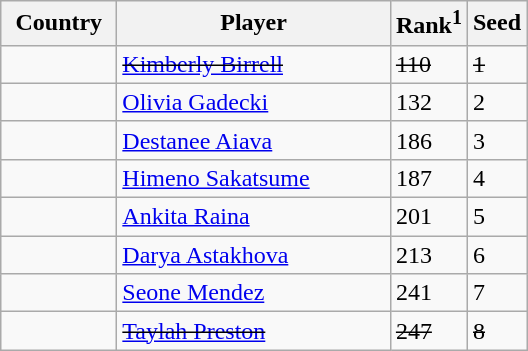<table class="sortable wikitable">
<tr>
<th width="70">Country</th>
<th width="175">Player</th>
<th>Rank<sup>1</sup></th>
<th>Seed</th>
</tr>
<tr>
<td><s></s></td>
<td><s><a href='#'>Kimberly Birrell</a></s></td>
<td><s>110</s></td>
<td><s>1</s></td>
</tr>
<tr>
<td></td>
<td><a href='#'>Olivia Gadecki</a></td>
<td>132</td>
<td>2</td>
</tr>
<tr>
<td></td>
<td><a href='#'>Destanee Aiava</a></td>
<td>186</td>
<td>3</td>
</tr>
<tr>
<td></td>
<td><a href='#'>Himeno Sakatsume</a></td>
<td>187</td>
<td>4</td>
</tr>
<tr>
<td></td>
<td><a href='#'>Ankita Raina</a></td>
<td>201</td>
<td>5</td>
</tr>
<tr>
<td></td>
<td><a href='#'>Darya Astakhova</a></td>
<td>213</td>
<td>6</td>
</tr>
<tr>
<td></td>
<td><a href='#'>Seone Mendez</a></td>
<td>241</td>
<td>7</td>
</tr>
<tr>
<td><s></s></td>
<td><s><a href='#'>Taylah Preston</a></s></td>
<td><s>247</s></td>
<td><s>8</s></td>
</tr>
</table>
